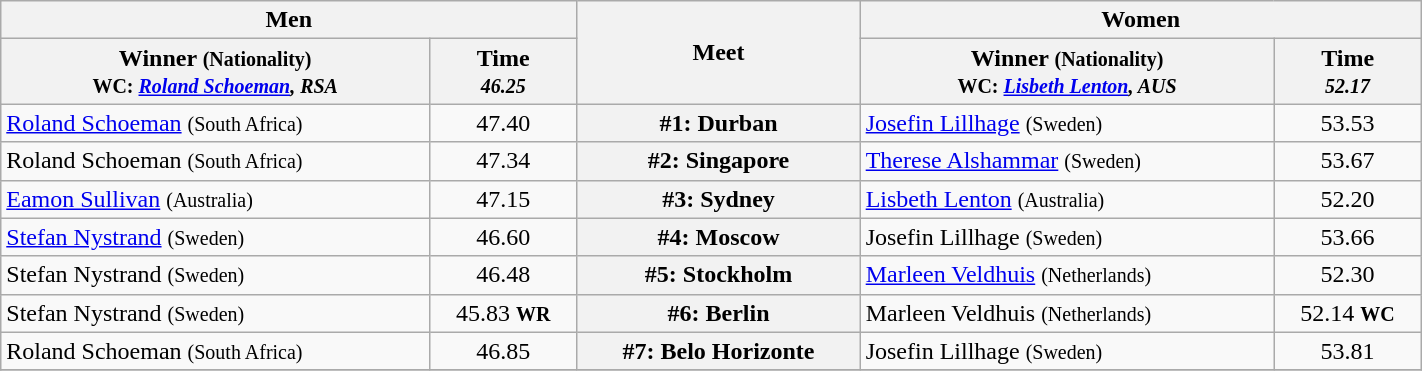<table class=wikitable width="75%">
<tr>
<th colspan="2">Men</th>
<th rowspan="2">Meet</th>
<th colspan="2">Women</th>
</tr>
<tr>
<th>Winner <small>(Nationality)<br> WC: <em><a href='#'>Roland Schoeman</a>, RSA</em></small></th>
<th>Time <br><small> <em>46.25</em> </small></th>
<th>Winner <small>(Nationality)<br>WC: <em><a href='#'>Lisbeth Lenton</a>, AUS</em></small></th>
<th>Time<br><small><em>52.17</em></small></th>
</tr>
<tr>
<td> <a href='#'>Roland Schoeman</a> <small>(South Africa)</small></td>
<td align=center>47.40</td>
<th align=center>#1: Durban</th>
<td> <a href='#'>Josefin Lillhage</a> <small>(Sweden)</small></td>
<td align=center>53.53</td>
</tr>
<tr>
<td> Roland Schoeman <small>(South Africa)</small></td>
<td align=center>47.34</td>
<th align=center>#2: Singapore</th>
<td> <a href='#'>Therese Alshammar</a> <small>(Sweden)</small></td>
<td align=center>53.67</td>
</tr>
<tr>
<td> <a href='#'>Eamon Sullivan</a> <small>(Australia)</small></td>
<td align=center>47.15</td>
<th align=center>#3: Sydney</th>
<td> <a href='#'>Lisbeth Lenton</a> <small>(Australia)</small></td>
<td align=center>52.20</td>
</tr>
<tr>
<td> <a href='#'>Stefan Nystrand</a> <small>(Sweden)</small></td>
<td align=center>46.60</td>
<th align=center>#4: Moscow</th>
<td> Josefin Lillhage <small>(Sweden)</small></td>
<td align=center>53.66</td>
</tr>
<tr>
<td> Stefan Nystrand <small>(Sweden)</small></td>
<td align=center>46.48</td>
<th align=center>#5: Stockholm</th>
<td> <a href='#'>Marleen Veldhuis</a> <small>(Netherlands)</small></td>
<td align=center>52.30</td>
</tr>
<tr>
<td> Stefan Nystrand <small>(Sweden)</small></td>
<td align=center>45.83 <small><strong>WR</strong></small></td>
<th align=center>#6: Berlin</th>
<td> Marleen Veldhuis <small>(Netherlands)</small></td>
<td align=center>52.14 <small><strong>WC</strong></small></td>
</tr>
<tr>
<td> Roland Schoeman <small>(South Africa)</small></td>
<td align=center>46.85</td>
<th align=center>#7: Belo Horizonte</th>
<td> Josefin Lillhage <small>(Sweden)</small></td>
<td align=center>53.81</td>
</tr>
<tr>
</tr>
</table>
